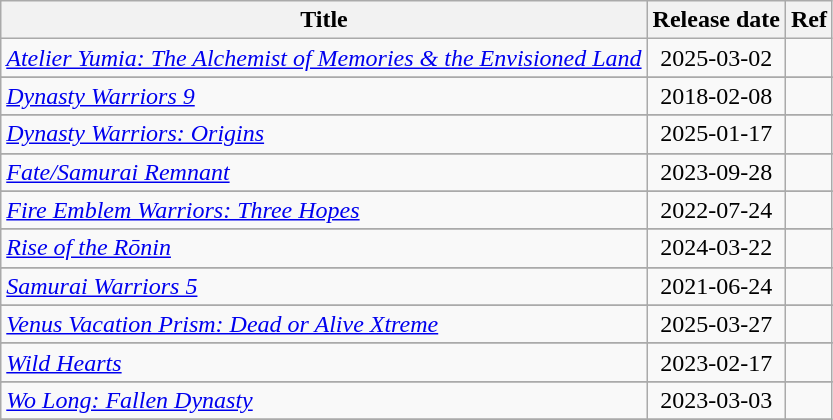<table class="wikitable sortable">
<tr>
<th>Title</th>
<th>Release date</th>
<th class="unsortable">Ref</th>
</tr>
<tr>
<td><em><a href='#'>Atelier Yumia: The Alchemist of Memories & the Envisioned Land</a></em></td>
<td align="center">2025-03-02</td>
<td align="center"></td>
</tr>
<tr>
</tr>
<tr>
<td><em><a href='#'>Dynasty Warriors 9</a></em></td>
<td align="center">2018-02-08</td>
<td align="center"></td>
</tr>
<tr>
</tr>
<tr>
<td><em><a href='#'>Dynasty Warriors: Origins</a></em></td>
<td align="center">2025-01-17</td>
<td align="center"></td>
</tr>
<tr>
</tr>
<tr>
<td><em><a href='#'>Fate/Samurai Remnant</a></em></td>
<td align="center">2023-09-28</td>
<td align="center"></td>
</tr>
<tr>
</tr>
<tr>
<td><em><a href='#'>Fire Emblem Warriors: Three Hopes</a></em></td>
<td align="center">2022-07-24</td>
<td align="center"></td>
</tr>
<tr>
</tr>
<tr>
<td><em><a href='#'>Rise of the Rōnin</a></em></td>
<td align="center">2024-03-22</td>
<td align="center"></td>
</tr>
<tr>
</tr>
<tr>
<td><em><a href='#'>Samurai Warriors 5</a></em></td>
<td align="center">2021-06-24</td>
<td align="center"></td>
</tr>
<tr>
</tr>
<tr>
<td><em><a href='#'>Venus Vacation Prism: Dead or Alive Xtreme</a></em></td>
<td align="center">2025-03-27</td>
<td align="center"></td>
</tr>
<tr>
</tr>
<tr>
<td><em><a href='#'>Wild Hearts</a></em></td>
<td align="center">2023-02-17</td>
<td align="center"></td>
</tr>
<tr>
</tr>
<tr>
<td><em><a href='#'>Wo Long: Fallen Dynasty</a></em></td>
<td align="center">2023-03-03</td>
<td align="center"></td>
</tr>
<tr>
</tr>
</table>
